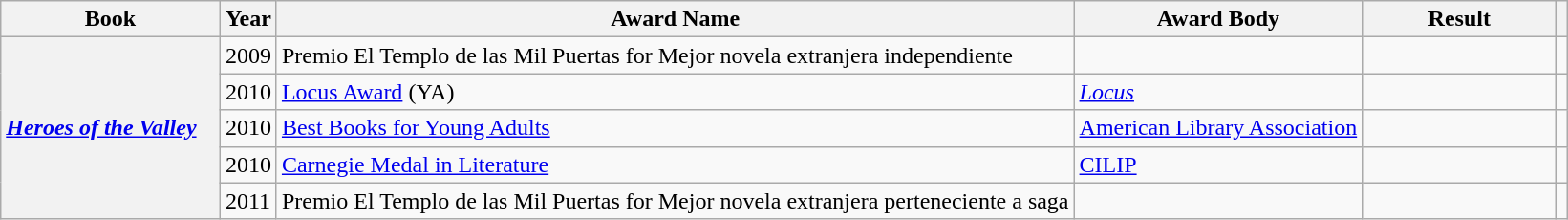<table class="wikitable plainrowheaders">
<tr>
<th>Book</th>
<th>Year</th>
<th>Award Name</th>
<th>Award Body</th>
<th style="min-width: 8em">Result</th>
<th></th>
</tr>
<tr>
<th rowspan="5" scope=row style="padding-right: 1em"><em><a href='#'>Heroes of the Valley</a></em></th>
<td>2009</td>
<td>Premio El Templo de las Mil Puertas for Mejor novela extranjera independiente</td>
<td></td>
<td></td>
<td style="text-align: center"></td>
</tr>
<tr>
<td>2010</td>
<td><a href='#'>Locus Award</a> (YA)</td>
<td><em><a href='#'>Locus</a></em></td>
<td></td>
<td style="text-align: center"></td>
</tr>
<tr>
<td>2010</td>
<td><a href='#'>Best Books for Young Adults</a></td>
<td><a href='#'>American Library Association</a></td>
<td></td>
<td style="text-align: center"></td>
</tr>
<tr>
<td>2010</td>
<td><a href='#'>Carnegie Medal in Literature</a></td>
<td><a href='#'>CILIP</a></td>
<td></td>
<td></td>
</tr>
<tr>
<td>2011</td>
<td>Premio El Templo de las Mil Puertas for Mejor novela extranjera perteneciente a saga</td>
<td></td>
<td></td>
<td style="text-align: center"></td>
</tr>
</table>
